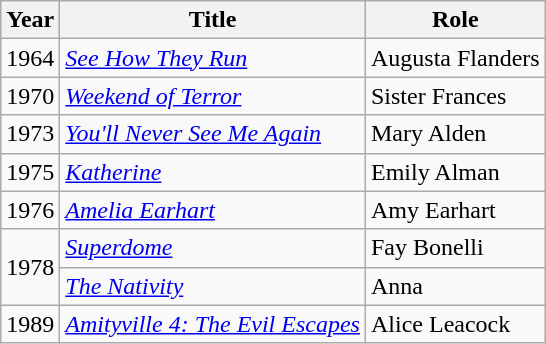<table class="wikitable sortable">
<tr>
<th>Year</th>
<th>Title</th>
<th>Role</th>
</tr>
<tr>
<td>1964</td>
<td><em><a href='#'>See How They Run</a></em></td>
<td>Augusta Flanders</td>
</tr>
<tr>
<td>1970</td>
<td><em><a href='#'>Weekend of Terror</a></em></td>
<td>Sister Frances</td>
</tr>
<tr>
<td>1973</td>
<td><em><a href='#'>You'll Never See Me Again</a></em></td>
<td>Mary Alden</td>
</tr>
<tr>
<td>1975</td>
<td><em><a href='#'>Katherine</a></em></td>
<td>Emily Alman</td>
</tr>
<tr>
<td>1976</td>
<td><em><a href='#'>Amelia Earhart</a></em></td>
<td>Amy Earhart</td>
</tr>
<tr>
<td rowspan=2>1978</td>
<td><em><a href='#'>Superdome</a></em></td>
<td>Fay Bonelli</td>
</tr>
<tr>
<td><em><a href='#'>The Nativity</a></em></td>
<td>Anna</td>
</tr>
<tr>
<td>1989</td>
<td><em><a href='#'>Amityville 4: The Evil Escapes</a></em></td>
<td>Alice Leacock</td>
</tr>
</table>
